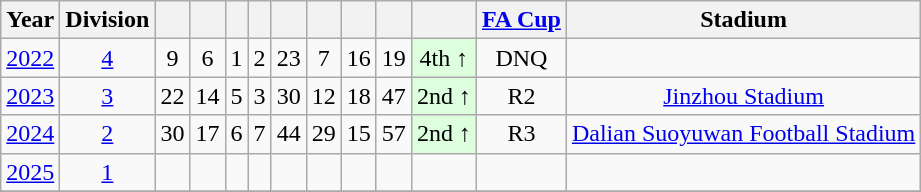<table class="wikitable sortable" style=text-align:Center>
<tr>
<th>Year</th>
<th>Division</th>
<th></th>
<th></th>
<th></th>
<th></th>
<th></th>
<th></th>
<th></th>
<th></th>
<th></th>
<th><a href='#'>FA Cup</a></th>
<th>Stadium</th>
</tr>
<tr>
<td><a href='#'>2022</a></td>
<td><a href='#'>4</a></td>
<td>9</td>
<td>6</td>
<td>1</td>
<td>2</td>
<td>23</td>
<td>7</td>
<td>16</td>
<td>19</td>
<td bgcolor="#DDFFDD">4th ↑</td>
<td>DNQ</td>
<td></td>
</tr>
<tr>
<td><a href='#'>2023</a></td>
<td><a href='#'>3</a></td>
<td>22</td>
<td>14</td>
<td>5</td>
<td>3</td>
<td>30</td>
<td>12</td>
<td>18</td>
<td>47</td>
<td bgcolor="#DDFFDD">2nd ↑</td>
<td>R2</td>
<td align="center"><a href='#'>Jinzhou Stadium</a></td>
</tr>
<tr>
<td><a href='#'>2024</a></td>
<td><a href='#'>2</a></td>
<td>30</td>
<td>17</td>
<td>6</td>
<td>7</td>
<td>44</td>
<td>29</td>
<td>15</td>
<td>57</td>
<td bgcolor="#DDFFDD">2nd ↑</td>
<td>R3</td>
<td><a href='#'>Dalian Suoyuwan Football Stadium</a></td>
</tr>
<tr>
<td><a href='#'>2025</a></td>
<td><a href='#'>1</a></td>
<td></td>
<td></td>
<td></td>
<td></td>
<td></td>
<td></td>
<td></td>
<td></td>
<td></td>
<td></td>
<td></td>
</tr>
<tr>
</tr>
</table>
